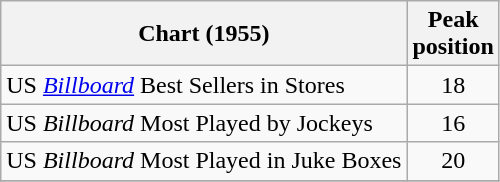<table class="wikitable sortable">
<tr>
<th align="left">Chart (1955)</th>
<th align="left">Peak<br>position</th>
</tr>
<tr>
<td>US <em><a href='#'>Billboard</a></em> Best Sellers in Stores</td>
<td style="text-align:center;">18</td>
</tr>
<tr>
<td>US <em>Billboard</em> Most Played by Jockeys</td>
<td style="text-align:center;">16</td>
</tr>
<tr>
<td>US <em>Billboard</em> Most Played in Juke Boxes</td>
<td style="text-align:center;">20</td>
</tr>
<tr>
</tr>
</table>
